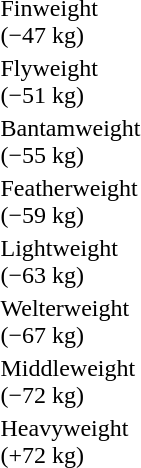<table>
<tr>
<td rowspan=2>Finweight<br>(−47 kg)</td>
<td rowspan=2></td>
<td rowspan=2></td>
<td></td>
</tr>
<tr>
<td></td>
</tr>
<tr>
<td rowspan=2>Flyweight<br>(−51 kg)</td>
<td rowspan=2></td>
<td rowspan=2></td>
<td></td>
</tr>
<tr>
<td></td>
</tr>
<tr>
<td rowspan=2>Bantamweight<br>(−55 kg)</td>
<td rowspan=2></td>
<td rowspan=2></td>
<td></td>
</tr>
<tr>
<td></td>
</tr>
<tr>
<td rowspan=2>Featherweight<br>(−59 kg)</td>
<td rowspan=2></td>
<td rowspan=2></td>
<td></td>
</tr>
<tr>
<td></td>
</tr>
<tr>
<td rowspan=2>Lightweight<br>(−63 kg)</td>
<td rowspan=2></td>
<td rowspan=2></td>
<td></td>
</tr>
<tr>
<td></td>
</tr>
<tr>
<td rowspan=2>Welterweight<br>(−67 kg)</td>
<td rowspan=2></td>
<td rowspan=2></td>
<td></td>
</tr>
<tr>
<td></td>
</tr>
<tr>
<td rowspan=2>Middleweight<br>(−72 kg)</td>
<td rowspan=2></td>
<td rowspan=2></td>
<td></td>
</tr>
<tr>
<td></td>
</tr>
<tr>
<td rowspan=2>Heavyweight<br>(+72 kg)</td>
<td rowspan=2></td>
<td rowspan=2></td>
<td></td>
</tr>
<tr>
<td></td>
</tr>
</table>
